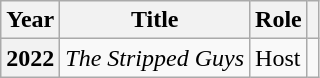<table class="wikitable sortable plainrowheaders">
<tr>
<th scope="col">Year</th>
<th scope="col">Title</th>
<th scope="col">Role</th>
<th scope="col" class="unsortable"></th>
</tr>
<tr>
<th scope="row">2022</th>
<td><em>The Stripped Guys</em></td>
<td>Host</td>
<td></td>
</tr>
</table>
